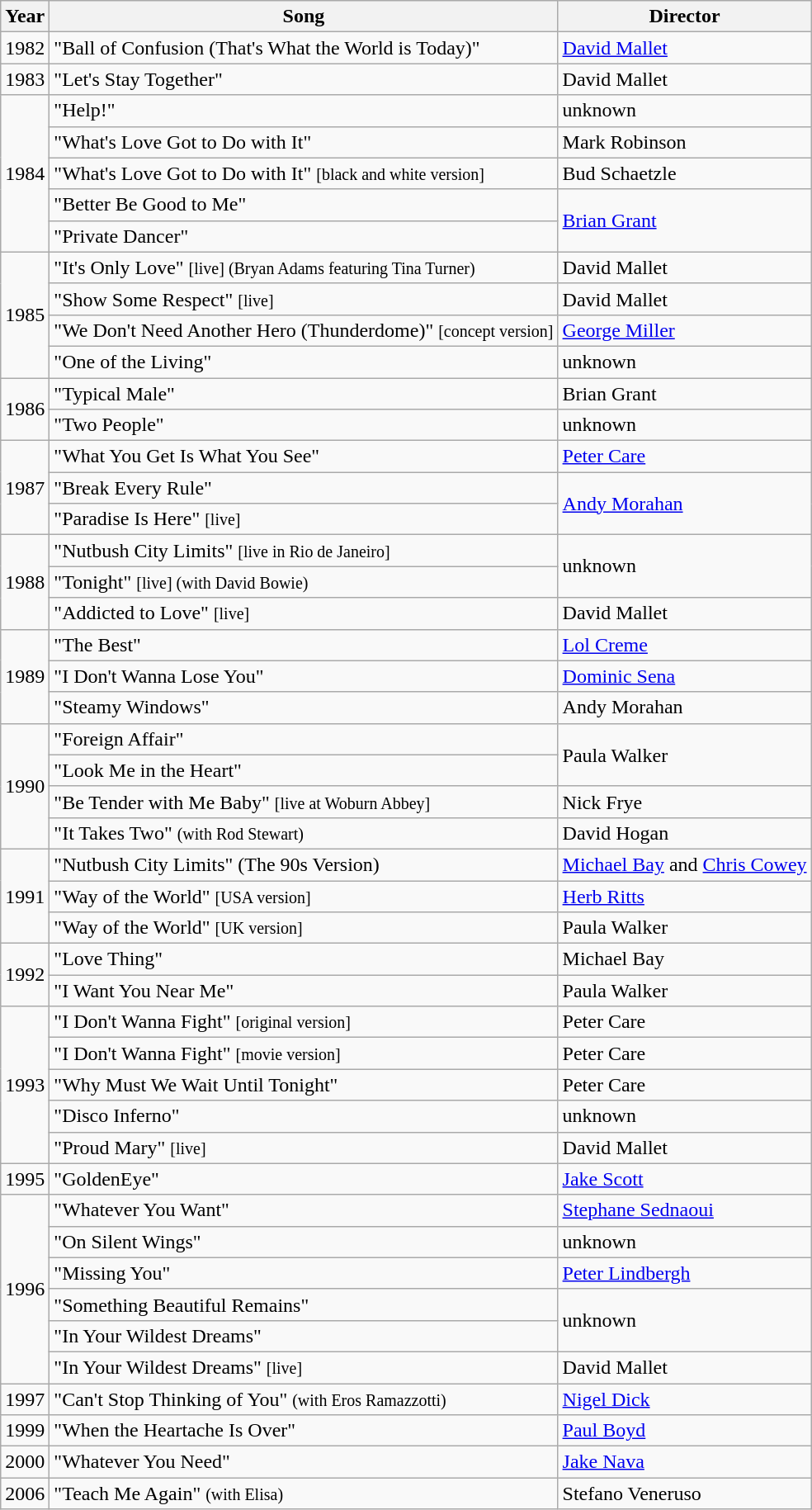<table class="wikitable">
<tr>
<th>Year</th>
<th>Song</th>
<th>Director</th>
</tr>
<tr>
<td>1982</td>
<td>"Ball of Confusion (That's What the World is Today)"</td>
<td><a href='#'>David Mallet</a></td>
</tr>
<tr>
<td>1983</td>
<td>"Let's Stay Together"</td>
<td>David Mallet</td>
</tr>
<tr>
<td rowspan="5">1984</td>
<td>"Help!"</td>
<td>unknown</td>
</tr>
<tr>
<td>"What's Love Got to Do with It"</td>
<td>Mark Robinson</td>
</tr>
<tr>
<td>"What's Love Got to Do with It" <small>[black and white version]</small></td>
<td>Bud Schaetzle</td>
</tr>
<tr>
<td>"Better Be Good to Me"</td>
<td rowspan="2"><a href='#'>Brian Grant</a></td>
</tr>
<tr>
<td>"Private Dancer"</td>
</tr>
<tr>
<td rowspan="4">1985</td>
<td>"It's Only Love" <small>[live] (Bryan Adams featuring Tina Turner)</small></td>
<td>David Mallet</td>
</tr>
<tr>
<td>"Show Some Respect" <small>[live]</small></td>
<td>David Mallet</td>
</tr>
<tr>
<td>"We Don't Need Another Hero (Thunderdome)" <small>[concept version]</small></td>
<td><a href='#'>George Miller</a></td>
</tr>
<tr>
<td>"One of the Living"</td>
<td>unknown</td>
</tr>
<tr>
<td rowspan="2">1986</td>
<td>"Typical Male"</td>
<td>Brian Grant</td>
</tr>
<tr>
<td>"Two People"</td>
<td>unknown</td>
</tr>
<tr>
<td rowspan="3">1987</td>
<td>"What You Get Is What You See"</td>
<td><a href='#'>Peter Care</a></td>
</tr>
<tr>
<td>"Break Every Rule"</td>
<td rowspan="2"><a href='#'>Andy Morahan</a></td>
</tr>
<tr>
<td>"Paradise Is Here" <small>[live]</small></td>
</tr>
<tr>
<td rowspan="3">1988</td>
<td>"Nutbush City Limits" <small>[live in Rio de Janeiro]</small></td>
<td rowspan="2">unknown</td>
</tr>
<tr>
<td>"Tonight" <small>[live] (with David Bowie)</small></td>
</tr>
<tr>
<td>"Addicted to Love" <small>[live]</small></td>
<td>David Mallet</td>
</tr>
<tr>
<td rowspan="3">1989</td>
<td>"The Best"</td>
<td><a href='#'>Lol Creme</a></td>
</tr>
<tr>
<td>"I Don't Wanna Lose You"</td>
<td><a href='#'>Dominic Sena</a></td>
</tr>
<tr>
<td>"Steamy Windows"</td>
<td>Andy Morahan</td>
</tr>
<tr>
<td rowspan="4">1990</td>
<td>"Foreign Affair"</td>
<td rowspan="2">Paula Walker</td>
</tr>
<tr>
<td>"Look Me in the Heart"</td>
</tr>
<tr>
<td>"Be Tender with Me Baby" <small>[live at Woburn Abbey]</small></td>
<td>Nick Frye</td>
</tr>
<tr>
<td>"It Takes Two" <small>(with Rod Stewart)</small></td>
<td>David Hogan</td>
</tr>
<tr>
<td rowspan="3">1991</td>
<td>"Nutbush City Limits" (The 90s Version)</td>
<td><a href='#'>Michael Bay</a> and <a href='#'>Chris Cowey</a></td>
</tr>
<tr>
<td>"Way of the World" <small>[USA version]</small></td>
<td><a href='#'>Herb Ritts</a></td>
</tr>
<tr>
<td>"Way of the World" <small>[UK version]</small></td>
<td>Paula Walker</td>
</tr>
<tr>
<td rowspan="2">1992</td>
<td>"Love Thing"</td>
<td>Michael Bay</td>
</tr>
<tr>
<td>"I Want You Near Me"</td>
<td>Paula Walker</td>
</tr>
<tr>
<td rowspan="5">1993</td>
<td>"I Don't Wanna Fight" <small>[original version]</small></td>
<td>Peter Care</td>
</tr>
<tr>
<td>"I Don't Wanna Fight" <small>[movie version]</small></td>
<td>Peter Care</td>
</tr>
<tr>
<td>"Why Must We Wait Until Tonight"</td>
<td>Peter Care</td>
</tr>
<tr>
<td>"Disco Inferno"</td>
<td>unknown</td>
</tr>
<tr>
<td>"Proud Mary" <small>[live]</small></td>
<td>David Mallet</td>
</tr>
<tr>
<td>1995</td>
<td>"GoldenEye"</td>
<td><a href='#'>Jake Scott</a></td>
</tr>
<tr>
<td rowspan="6">1996</td>
<td>"Whatever You Want"</td>
<td><a href='#'>Stephane Sednaoui</a></td>
</tr>
<tr>
<td>"On Silent Wings"</td>
<td>unknown</td>
</tr>
<tr>
<td>"Missing You"</td>
<td><a href='#'>Peter Lindbergh</a></td>
</tr>
<tr>
<td>"Something Beautiful Remains"</td>
<td rowspan="2">unknown</td>
</tr>
<tr>
<td>"In Your Wildest Dreams"</td>
</tr>
<tr>
<td>"In Your Wildest Dreams" <small>[live]</small></td>
<td>David Mallet</td>
</tr>
<tr>
<td>1997</td>
<td>"Can't Stop Thinking of You" <small>(with Eros Ramazzotti)</small></td>
<td><a href='#'>Nigel Dick</a></td>
</tr>
<tr>
<td>1999</td>
<td>"When the Heartache Is Over"</td>
<td><a href='#'>Paul Boyd</a></td>
</tr>
<tr>
<td>2000</td>
<td>"Whatever You Need"</td>
<td><a href='#'>Jake Nava</a></td>
</tr>
<tr>
<td>2006</td>
<td>"Teach Me Again" <small>(with Elisa)</small></td>
<td>Stefano Veneruso</td>
</tr>
</table>
